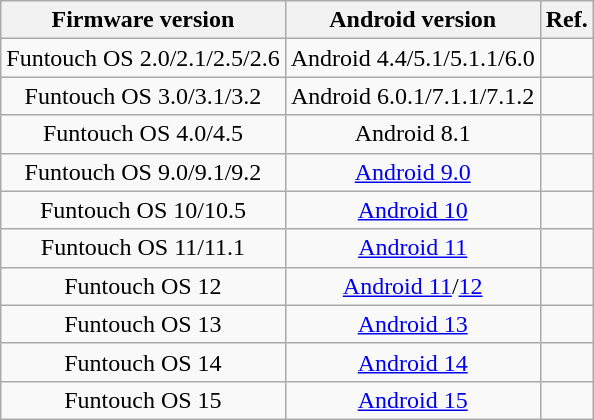<table class="wikitable" mw-collapsible; style="text-align:center;">
<tr>
<th>Firmware version</th>
<th>Android version</th>
<th>Ref.</th>
</tr>
<tr>
<td>Funtouch OS 2.0/2.1/2.5/2.6</td>
<td>Android 4.4/5.1/5.1.1/6.0</td>
<td></td>
</tr>
<tr>
<td>Funtouch OS 3.0/3.1/3.2</td>
<td>Android 6.0.1/7.1.1/7.1.2</td>
<td></td>
</tr>
<tr>
<td>Funtouch OS 4.0/4.5</td>
<td>Android 8.1</td>
<td></td>
</tr>
<tr>
<td>Funtouch OS 9.0/9.1/9.2</td>
<td><a href='#'>Android 9.0</a></td>
<td></td>
</tr>
<tr>
<td>Funtouch OS 10/10.5</td>
<td><a href='#'>Android 10</a></td>
<td></td>
</tr>
<tr>
<td>Funtouch OS 11/11.1</td>
<td><a href='#'>Android 11</a></td>
<td></td>
</tr>
<tr>
<td>Funtouch OS 12</td>
<td><a href='#'>Android 11</a>/<a href='#'>12</a></td>
<td></td>
</tr>
<tr>
<td>Funtouch OS 13</td>
<td><a href='#'>Android 13</a></td>
<td></td>
</tr>
<tr>
<td>Funtouch OS 14</td>
<td><a href='#'>Android 14</a></td>
<td></td>
</tr>
<tr>
<td>Funtouch OS 15</td>
<td><a href='#'>Android 15</a></td>
<td></td>
</tr>
</table>
